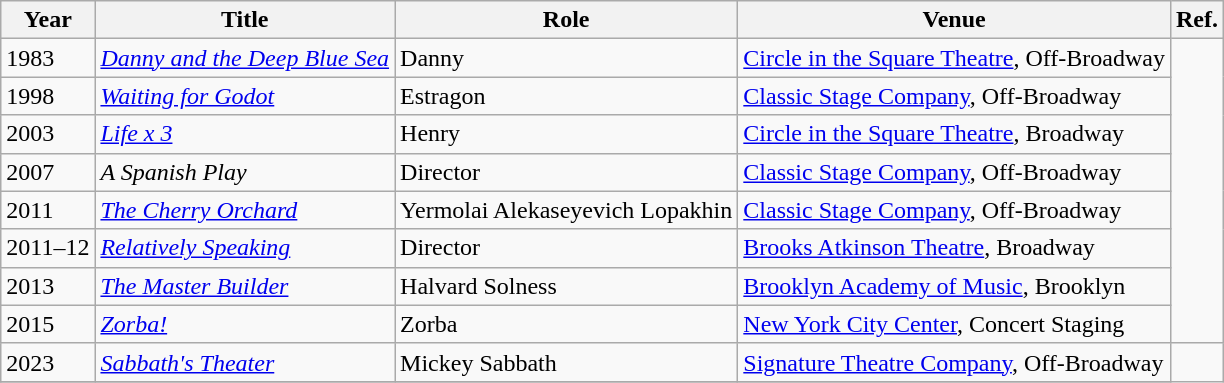<table class="wikitable sortable plainrowheaders">
<tr>
<th>Year</th>
<th>Title</th>
<th>Role</th>
<th>Venue</th>
<th class="unsortable">Ref.</th>
</tr>
<tr>
<td>1983</td>
<td><em><a href='#'>Danny and the Deep Blue Sea</a></em></td>
<td>Danny</td>
<td><a href='#'>Circle in the Square Theatre</a>, Off-Broadway</td>
<td rowspan=8></td>
</tr>
<tr>
<td>1998</td>
<td><em><a href='#'>Waiting for Godot</a></em></td>
<td>Estragon</td>
<td><a href='#'>Classic Stage Company</a>, Off-Broadway</td>
</tr>
<tr>
<td>2003</td>
<td><em><a href='#'>Life x 3</a></em></td>
<td>Henry</td>
<td><a href='#'>Circle in the Square Theatre</a>, Broadway</td>
</tr>
<tr>
<td>2007</td>
<td><em>A Spanish Play</em></td>
<td>Director</td>
<td><a href='#'>Classic Stage Company</a>, Off-Broadway</td>
</tr>
<tr>
<td>2011</td>
<td><em><a href='#'>The Cherry Orchard</a></em></td>
<td>Yermolai Alekaseyevich Lopakhin</td>
<td><a href='#'>Classic Stage Company</a>, Off-Broadway</td>
</tr>
<tr>
<td>2011–12</td>
<td><em><a href='#'>Relatively Speaking</a></em></td>
<td>Director</td>
<td><a href='#'>Brooks Atkinson Theatre</a>, Broadway</td>
</tr>
<tr>
<td>2013</td>
<td><em><a href='#'>The Master Builder</a></em></td>
<td>Halvard Solness</td>
<td><a href='#'>Brooklyn Academy of Music</a>, Brooklyn</td>
</tr>
<tr>
<td>2015</td>
<td><em><a href='#'>Zorba!</a></em></td>
<td>Zorba</td>
<td><a href='#'>New York City Center</a>, Concert Staging</td>
</tr>
<tr>
<td>2023</td>
<td><em><a href='#'>Sabbath's Theater</a></em></td>
<td>Mickey Sabbath</td>
<td><a href='#'>Signature Theatre Company</a>, Off-Broadway</td>
<td rowspan=8></td>
</tr>
<tr>
</tr>
</table>
